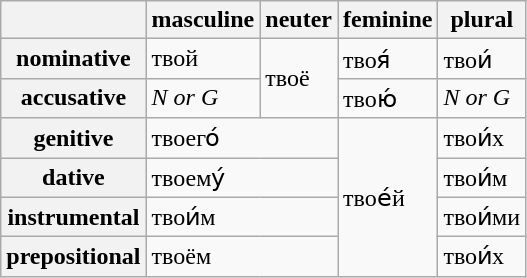<table class="wikitable" style="display: inline-table;">
<tr>
<th></th>
<th>masculine</th>
<th>neuter</th>
<th>feminine</th>
<th>plural</th>
</tr>
<tr>
<th>nominative</th>
<td>твой</td>
<td rowspan="2">твоё</td>
<td>твоя́</td>
<td>твои́</td>
</tr>
<tr>
<th>accusative</th>
<td><em>N or G</em></td>
<td>твою́</td>
<td><em>N or G</em></td>
</tr>
<tr>
<th>genitive</th>
<td colspan="2">твоего́</td>
<td rowspan="4">твое́й</td>
<td>твои́х</td>
</tr>
<tr>
<th>dative</th>
<td colspan="2">твоему́</td>
<td>твои́м</td>
</tr>
<tr>
<th>instrumental</th>
<td colspan="2">твои́м</td>
<td>твои́ми</td>
</tr>
<tr>
<th>prepositional</th>
<td colspan="2">твоём</td>
<td>твои́х</td>
</tr>
</table>
